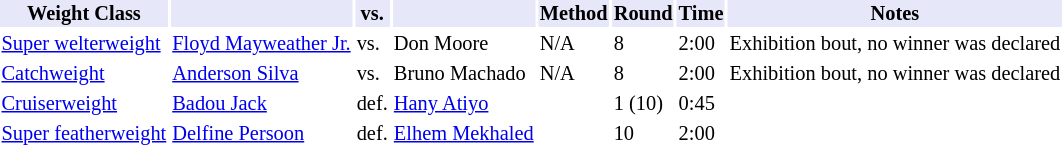<table class="toccolours" style="font-size: 85%;">
<tr>
<th style="background:#e6e8fa; color:#000; text-align:center;">Weight Class</th>
<th style="background:#e6e8fa; color:#000; text-align:center;"></th>
<th style="background:#e6e8fa; color:#000; text-align:center;">vs.</th>
<th style="background:#e6e8fa; color:#000; text-align:center;"></th>
<th style="background:#e6e8fa; color:#000; text-align:center;">Method</th>
<th style="background:#e6e8fa; color:#000; text-align:center;">Round</th>
<th style="background:#e6e8fa; color:#000; text-align:center;">Time</th>
<th style="background:#e6e8fa; color:#000; text-align:center;">Notes</th>
</tr>
<tr>
<td><a href='#'>Super welterweight</a></td>
<td><a href='#'>Floyd Mayweather Jr.</a></td>
<td>vs.</td>
<td>Don Moore</td>
<td>N/A</td>
<td>8</td>
<td>2:00</td>
<td>Exhibition bout, no winner was declared</td>
</tr>
<tr>
<td><a href='#'>Catchweight</a></td>
<td><a href='#'>Anderson Silva</a></td>
<td>vs.</td>
<td>Bruno Machado</td>
<td>N/A</td>
<td>8</td>
<td>2:00</td>
<td>Exhibition bout, no winner was declared</td>
</tr>
<tr>
<td><a href='#'>Cruiserweight</a></td>
<td><a href='#'>Badou Jack</a></td>
<td>def.</td>
<td><a href='#'>Hany Atiyo</a></td>
<td></td>
<td>1 (10)</td>
<td>0:45</td>
<td></td>
</tr>
<tr>
<td><a href='#'>Super featherweight</a></td>
<td><a href='#'>Delfine Persoon</a></td>
<td>def.</td>
<td><a href='#'>Elhem Mekhaled</a></td>
<td></td>
<td>10</td>
<td>2:00</td>
<td></td>
</tr>
</table>
